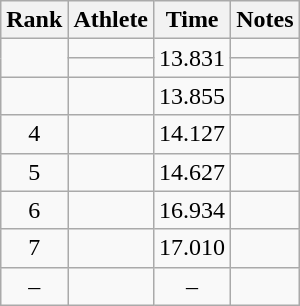<table class="wikitable sortable" style="text-align:center">
<tr>
<th>Rank</th>
<th>Athlete</th>
<th>Time</th>
<th>Notes</th>
</tr>
<tr>
<td rowspan=2></td>
<td align=left></td>
<td rowspan=2>13.831</td>
<td></td>
</tr>
<tr>
<td align=left></td>
<td></td>
</tr>
<tr>
<td></td>
<td align=left></td>
<td>13.855</td>
<td></td>
</tr>
<tr>
<td>4</td>
<td align=left></td>
<td>14.127</td>
<td></td>
</tr>
<tr>
<td>5</td>
<td align=left></td>
<td>14.627</td>
<td></td>
</tr>
<tr>
<td>6</td>
<td align=left></td>
<td>16.934</td>
<td></td>
</tr>
<tr>
<td>7</td>
<td align=left></td>
<td>17.010</td>
<td></td>
</tr>
<tr>
<td>–</td>
<td align=left></td>
<td>–</td>
<td></td>
</tr>
</table>
